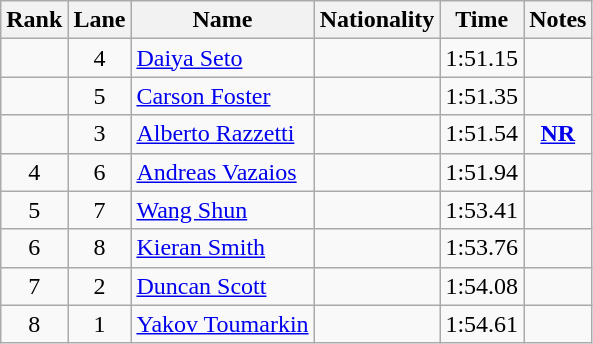<table class="wikitable sortable" style="text-align:center">
<tr>
<th>Rank</th>
<th>Lane</th>
<th>Name</th>
<th>Nationality</th>
<th>Time</th>
<th>Notes</th>
</tr>
<tr>
<td></td>
<td>4</td>
<td align=left><a href='#'>Daiya Seto</a></td>
<td align=left></td>
<td>1:51.15</td>
<td></td>
</tr>
<tr>
<td></td>
<td>5</td>
<td align=left><a href='#'>Carson Foster</a></td>
<td align=left></td>
<td>1:51.35</td>
<td></td>
</tr>
<tr>
<td></td>
<td>3</td>
<td align=left><a href='#'>Alberto Razzetti</a></td>
<td align=left></td>
<td>1:51.54</td>
<td><strong><a href='#'>NR</a></strong></td>
</tr>
<tr>
<td>4</td>
<td>6</td>
<td align=left><a href='#'>Andreas Vazaios</a></td>
<td align=left></td>
<td>1:51.94</td>
<td></td>
</tr>
<tr>
<td>5</td>
<td>7</td>
<td align=left><a href='#'>Wang Shun</a></td>
<td align=left></td>
<td>1:53.41</td>
<td></td>
</tr>
<tr>
<td>6</td>
<td>8</td>
<td align=left><a href='#'>Kieran Smith</a></td>
<td align=left></td>
<td>1:53.76</td>
<td></td>
</tr>
<tr>
<td>7</td>
<td>2</td>
<td align=left><a href='#'>Duncan Scott</a></td>
<td align=left></td>
<td>1:54.08</td>
<td></td>
</tr>
<tr>
<td>8</td>
<td>1</td>
<td align=left><a href='#'>Yakov Toumarkin</a></td>
<td align=left></td>
<td>1:54.61</td>
<td></td>
</tr>
</table>
